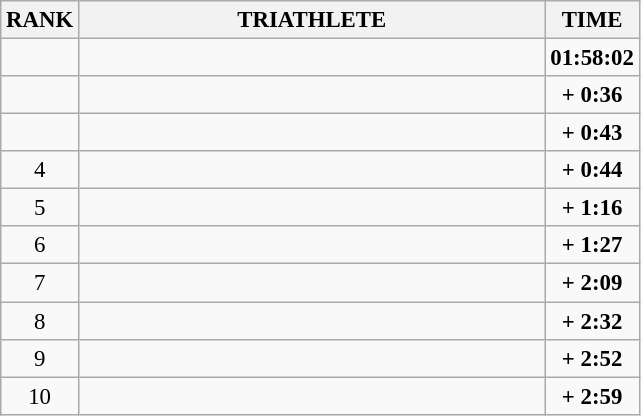<table class="wikitable" style="font-size:95%;">
<tr>
<th>RANK</th>
<th align="left" style="width: 20em">TRIATHLETE</th>
<th>TIME</th>
</tr>
<tr>
<td align="center"></td>
<td></td>
<td align="center"><strong>01:58:02</strong></td>
</tr>
<tr>
<td align="center"></td>
<td></td>
<td align="center"><strong>+ 0:36</strong></td>
</tr>
<tr>
<td align="center"></td>
<td></td>
<td align="center"><strong>+ 0:43</strong></td>
</tr>
<tr>
<td align="center">4</td>
<td></td>
<td align="center"><strong>+ 0:44</strong></td>
</tr>
<tr>
<td align="center">5</td>
<td></td>
<td align="center"><strong>+ 1:16</strong></td>
</tr>
<tr>
<td align="center">6</td>
<td></td>
<td align="center"><strong>+ 1:27</strong></td>
</tr>
<tr>
<td align="center">7</td>
<td></td>
<td align="center"><strong>+ 2:09</strong></td>
</tr>
<tr>
<td align="center">8</td>
<td></td>
<td align="center"><strong>+ 2:32</strong></td>
</tr>
<tr>
<td align="center">9</td>
<td></td>
<td align="center"><strong>+ 2:52</strong></td>
</tr>
<tr>
<td align="center">10</td>
<td></td>
<td align="center"><strong>+ 2:59</strong></td>
</tr>
</table>
